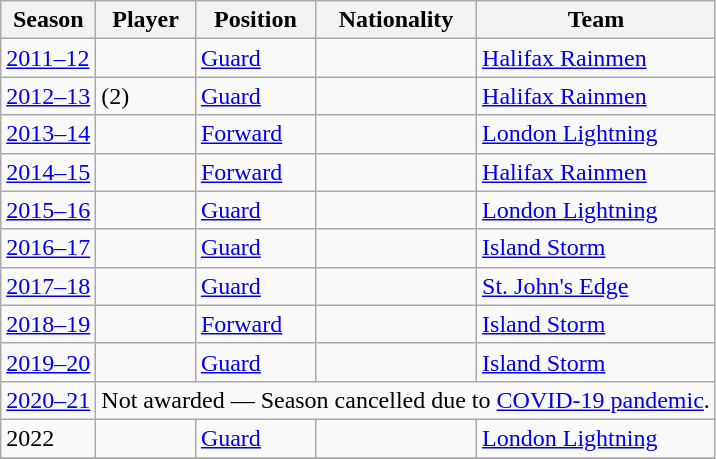<table class="wikitable plainrowheaders sortable" summary="Season (sortable), Player (sortable), Position (sortable), Nationality (sortable) and Team (sortable)">
<tr>
<th scope="col">Season</th>
<th scope="col">Player</th>
<th scope="col">Position</th>
<th scope="col">Nationality</th>
<th scope="col">Team</th>
</tr>
<tr>
<td><a href='#'>2011–12</a></td>
<td></td>
<td><a href='#'>Guard</a></td>
<td></td>
<td><a href='#'>Halifax Rainmen</a></td>
</tr>
<tr>
<td><a href='#'>2012–13</a></td>
<td> (2)</td>
<td><a href='#'>Guard</a></td>
<td></td>
<td><a href='#'>Halifax Rainmen</a></td>
</tr>
<tr>
<td><a href='#'>2013–14</a></td>
<td></td>
<td><a href='#'>Forward</a></td>
<td></td>
<td><a href='#'>London Lightning</a></td>
</tr>
<tr>
<td><a href='#'>2014–15</a></td>
<td></td>
<td><a href='#'>Forward</a></td>
<td></td>
<td><a href='#'>Halifax Rainmen</a></td>
</tr>
<tr>
<td><a href='#'>2015–16</a></td>
<td></td>
<td><a href='#'>Guard</a></td>
<td></td>
<td><a href='#'>London Lightning</a></td>
</tr>
<tr>
<td><a href='#'>2016–17</a></td>
<td></td>
<td><a href='#'>Guard</a></td>
<td></td>
<td><a href='#'>Island Storm</a></td>
</tr>
<tr>
<td><a href='#'>2017–18</a></td>
<td></td>
<td><a href='#'>Guard</a></td>
<td></td>
<td><a href='#'>St. John's Edge</a></td>
</tr>
<tr>
<td><a href='#'>2018–19</a></td>
<td></td>
<td><a href='#'>Forward</a></td>
<td></td>
<td><a href='#'>Island Storm</a></td>
</tr>
<tr>
<td><a href='#'>2019–20</a></td>
<td></td>
<td><a href='#'>Guard</a></td>
<td></td>
<td><a href='#'>Island Storm</a></td>
</tr>
<tr>
<td><a href='#'>2020–21</a></td>
<td colspan="4">Not awarded — Season cancelled due to <a href='#'>COVID-19 pandemic</a>.</td>
</tr>
<tr>
<td>2022</td>
<td></td>
<td><a href='#'>Guard</a></td>
<td></td>
<td><a href='#'>London Lightning</a></td>
</tr>
<tr>
</tr>
</table>
